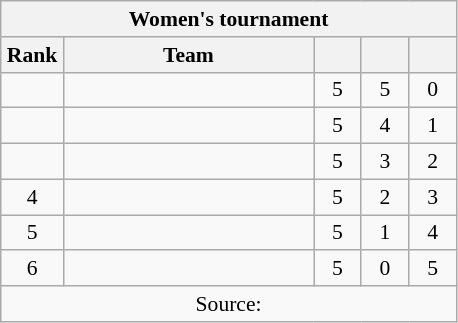<table class="wikitable" style="text-align: center; font-size:90% ">
<tr>
<th colspan=9>Women's tournament</th>
</tr>
<tr>
<th width=35>Rank</th>
<th width=160>Team</th>
<th width=25></th>
<th width=25></th>
<th width=25></th>
</tr>
<tr>
<td></td>
<td align=left></td>
<td>5</td>
<td>5</td>
<td>0</td>
</tr>
<tr>
<td></td>
<td align=left></td>
<td>5</td>
<td>4</td>
<td>1</td>
</tr>
<tr>
<td></td>
<td align=left></td>
<td>5</td>
<td>3</td>
<td>2</td>
</tr>
<tr>
<td>4</td>
<td align=left></td>
<td>5</td>
<td>2</td>
<td>3</td>
</tr>
<tr>
<td>5</td>
<td align=left></td>
<td>5</td>
<td>1</td>
<td>4</td>
</tr>
<tr>
<td>6</td>
<td align=left></td>
<td>5</td>
<td>0</td>
<td>5</td>
</tr>
<tr>
<td colspan=5>Source: </td>
</tr>
</table>
